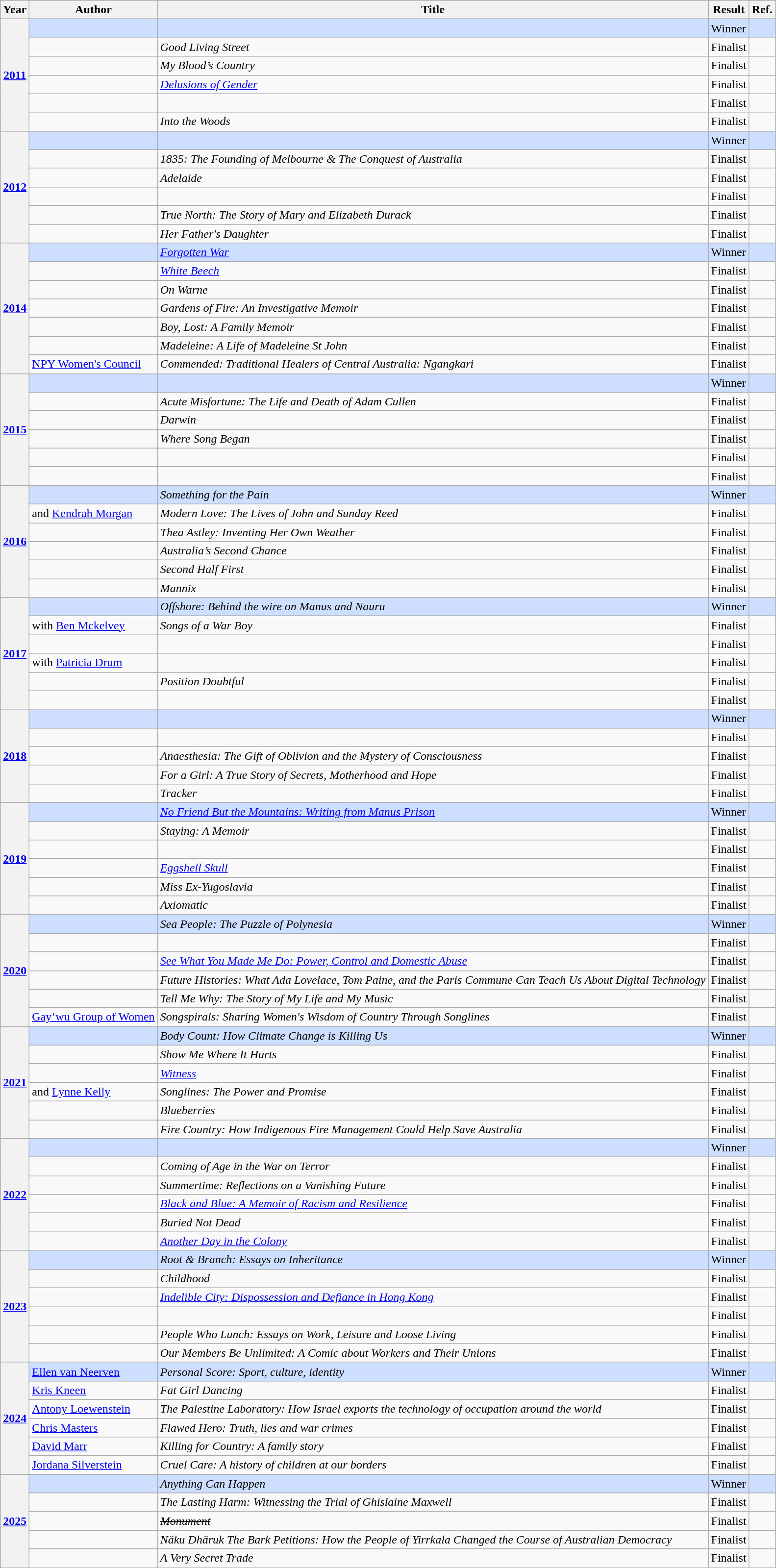<table class="wikitable sortable mw-collapsible">
<tr>
<th>Year</th>
<th>Author</th>
<th>Title</th>
<th>Result</th>
<th>Ref.</th>
</tr>
<tr style=background:#cddeff>
<th rowspan="6"><a href='#'>2011</a></th>
<td></td>
<td><em></em></td>
<td>Winner</td>
<td></td>
</tr>
<tr>
<td></td>
<td><em>Good Living Street</em></td>
<td>Finalist</td>
<td></td>
</tr>
<tr>
<td></td>
<td><em>My Blood’s Country</em></td>
<td>Finalist</td>
<td></td>
</tr>
<tr>
<td></td>
<td><em><a href='#'>Delusions of Gender</a></em></td>
<td>Finalist</td>
<td></td>
</tr>
<tr>
<td></td>
<td><em></em></td>
<td>Finalist</td>
<td></td>
</tr>
<tr>
<td></td>
<td><em>Into the Woods</em></td>
<td>Finalist</td>
<td></td>
</tr>
<tr style=background:#cddeff>
<th rowspan="6"><a href='#'>2012</a></th>
<td> </td>
<td><em></em></td>
<td>Winner</td>
<td></td>
</tr>
<tr>
<td></td>
<td><em>1835: The Founding of Melbourne & The Conquest of Australia</em></td>
<td>Finalist</td>
<td></td>
</tr>
<tr>
<td></td>
<td><em>Adelaide</em></td>
<td>Finalist</td>
<td></td>
</tr>
<tr>
<td></td>
<td><em></em></td>
<td>Finalist</td>
<td></td>
</tr>
<tr>
<td></td>
<td><em>True North: The Story of Mary and Elizabeth Durack</em></td>
<td>Finalist</td>
<td></td>
</tr>
<tr>
<td></td>
<td><em>Her Father's Daughter</em></td>
<td>Finalist</td>
<td></td>
</tr>
<tr style=background:#cddeff>
<th rowspan="7"><a href='#'>2014</a></th>
<td></td>
<td><em><a href='#'>Forgotten War</a></em></td>
<td>Winner</td>
<td></td>
</tr>
<tr>
<td></td>
<td><em><a href='#'>White Beech</a></em></td>
<td>Finalist</td>
<td></td>
</tr>
<tr>
<td></td>
<td><em>On Warne</em></td>
<td>Finalist</td>
<td></td>
</tr>
<tr>
<td></td>
<td><em>Gardens of Fire: An Investigative Memoir</em></td>
<td>Finalist</td>
<td></td>
</tr>
<tr>
<td></td>
<td><em>Boy, Lost: A Family Memoir</em></td>
<td>Finalist</td>
<td></td>
</tr>
<tr>
<td></td>
<td><em>Madeleine: A Life of Madeleine St John</em></td>
<td>Finalist</td>
<td></td>
</tr>
<tr>
<td><a href='#'>NPY Women's Council</a></td>
<td><em>Commended: Traditional Healers of Central Australia: Ngangkari</em></td>
<td>Finalist</td>
<td></td>
</tr>
<tr style=background:#cddeff>
<th rowspan="6"><a href='#'>2015</a></th>
<td> </td>
<td><em></em></td>
<td>Winner</td>
<td></td>
</tr>
<tr>
<td></td>
<td><em>Acute Misfortune: The Life and Death of Adam Cullen</em></td>
<td>Finalist</td>
<td></td>
</tr>
<tr>
<td></td>
<td><em>Darwin</em></td>
<td>Finalist</td>
<td></td>
</tr>
<tr>
<td></td>
<td><em>Where Song Began</em></td>
<td>Finalist</td>
<td></td>
</tr>
<tr>
<td></td>
<td><em></em></td>
<td>Finalist</td>
<td></td>
</tr>
<tr>
<td></td>
<td><em></em></td>
<td>Finalist</td>
<td></td>
</tr>
<tr style=background:#cddeff>
<th rowspan="6"><a href='#'>2016</a></th>
<td></td>
<td><em>Something for the Pain</em></td>
<td>Winner</td>
<td></td>
</tr>
<tr>
<td> and <a href='#'>Kendrah Morgan</a></td>
<td><em>Modern Love: The Lives of John and Sunday Reed</em></td>
<td>Finalist</td>
<td></td>
</tr>
<tr>
<td></td>
<td><em>Thea Astley: Inventing Her Own Weather</em></td>
<td>Finalist</td>
<td></td>
</tr>
<tr>
<td></td>
<td><em>Australia’s Second Chance</em></td>
<td>Finalist</td>
<td></td>
</tr>
<tr>
<td></td>
<td><em>Second Half First</em></td>
<td>Finalist</td>
<td></td>
</tr>
<tr>
<td></td>
<td><em>Mannix</em></td>
<td>Finalist</td>
<td></td>
</tr>
<tr style=background:#cddeff>
<th rowspan="6"><a href='#'>2017</a></th>
<td></td>
<td><em>Offshore: Behind the wire on Manus and Nauru</em></td>
<td>Winner</td>
<td></td>
</tr>
<tr>
<td> with <a href='#'>Ben Mckelvey</a></td>
<td><em>Songs of a War Boy</em></td>
<td>Finalist</td>
<td></td>
</tr>
<tr>
<td></td>
<td><em></em></td>
<td>Finalist</td>
<td></td>
</tr>
<tr>
<td> with <a href='#'>Patricia Drum</a></td>
<td><em></em></td>
<td>Finalist</td>
<td></td>
</tr>
<tr>
<td></td>
<td><em>Position Doubtful</em></td>
<td>Finalist</td>
<td></td>
</tr>
<tr>
<td></td>
<td><em></em></td>
<td>Finalist</td>
<td></td>
</tr>
<tr style=background:#cddeff>
<th rowspan="5"><a href='#'>2018</a></th>
<td> </td>
<td><em></em></td>
<td>Winner</td>
<td></td>
</tr>
<tr>
<td></td>
<td><em></em></td>
<td>Finalist</td>
<td></td>
</tr>
<tr>
<td></td>
<td><em>Anaesthesia: The Gift of Oblivion and the Mystery of Consciousness</em></td>
<td>Finalist</td>
<td></td>
</tr>
<tr>
<td></td>
<td><em>For a Girl: A True Story of Secrets, Motherhood and Hope</em></td>
<td>Finalist</td>
<td></td>
</tr>
<tr>
<td></td>
<td><em>Tracker</em></td>
<td>Finalist</td>
<td></td>
</tr>
<tr style=background:#cddeff>
<th rowspan="6"><a href='#'>2019</a></th>
<td> </td>
<td><em><a href='#'>No Friend But the Mountains: Writing from Manus Prison</a></em></td>
<td>Winner</td>
<td></td>
</tr>
<tr>
<td></td>
<td><em>Staying: A Memoir</em></td>
<td>Finalist</td>
<td></td>
</tr>
<tr>
<td></td>
<td><em></em></td>
<td>Finalist</td>
<td></td>
</tr>
<tr>
<td></td>
<td><em><a href='#'>Eggshell Skull</a></em></td>
<td>Finalist</td>
<td></td>
</tr>
<tr>
<td></td>
<td><em>Miss Ex-Yugoslavia</em></td>
<td>Finalist</td>
<td></td>
</tr>
<tr>
<td></td>
<td><em>Axiomatic</em></td>
<td>Finalist</td>
<td></td>
</tr>
<tr style=background:#cddeff>
<th rowspan="6"><a href='#'>2020</a></th>
<td></td>
<td><em>Sea People: The Puzzle of Polynesia</em></td>
<td>Winner</td>
<td></td>
</tr>
<tr>
<td></td>
<td><em></em></td>
<td>Finalist</td>
<td></td>
</tr>
<tr>
<td></td>
<td><em><a href='#'>See What You Made Me Do: Power, Control and Domestic Abuse</a></em></td>
<td>Finalist</td>
<td></td>
</tr>
<tr>
<td></td>
<td><em>Future Histories: What Ada Lovelace, Tom Paine, and the Paris Commune Can Teach Us About Digital Technology</em></td>
<td>Finalist</td>
<td></td>
</tr>
<tr>
<td></td>
<td><em>Tell Me Why: The Story of My Life and My Music</em></td>
<td>Finalist</td>
<td></td>
</tr>
<tr>
<td><a href='#'>Gay’wu Group of Women</a></td>
<td><em>Songspirals: Sharing Women's Wisdom of Country Through Songlines</em></td>
<td>Finalist</td>
<td></td>
</tr>
<tr style=background:#cddeff>
<th rowspan="6"><a href='#'>2021</a></th>
<td></td>
<td><em>Body Count: How Climate Change is Killing Us</em></td>
<td>Winner</td>
<td></td>
</tr>
<tr>
<td></td>
<td><em>Show Me Where It Hurts</em></td>
<td>Finalist</td>
<td></td>
</tr>
<tr>
<td></td>
<td><em><a href='#'>Witness</a></em></td>
<td>Finalist</td>
<td></td>
</tr>
<tr>
<td> and <a href='#'>Lynne Kelly</a></td>
<td><em>Songlines: The Power and Promise</em></td>
<td>Finalist</td>
<td></td>
</tr>
<tr>
<td></td>
<td><em>Blueberries</em></td>
<td>Finalist</td>
<td></td>
</tr>
<tr>
<td></td>
<td><em>Fire Country: How Indigenous Fire Management Could Help Save Australia</em></td>
<td>Finalist</td>
<td></td>
</tr>
<tr style=background:#cddeff>
<th rowspan="6"><a href='#'>2022</a></th>
<td></td>
<td><em></em></td>
<td>Winner</td>
<td><em></em></td>
</tr>
<tr>
<td></td>
<td><em>Coming of Age in the War on Terror</em></td>
<td>Finalist</td>
<td></td>
</tr>
<tr>
<td></td>
<td><em>Summertime: Reflections on a Vanishing Future</em></td>
<td>Finalist</td>
<td></td>
</tr>
<tr>
<td> </td>
<td><em><a href='#'>Black and Blue: A Memoir of Racism and Resilience</a></em></td>
<td>Finalist</td>
<td><em></em></td>
</tr>
<tr>
<td></td>
<td><em>Buried Not Dead</em></td>
<td>Finalist</td>
<td></td>
</tr>
<tr>
<td></td>
<td><em><a href='#'>Another Day in the Colony</a></em></td>
<td>Finalist</td>
<td></td>
</tr>
<tr style=background:#cddeff>
<th rowspan="6"><a href='#'>2023</a></th>
<td></td>
<td><em>Root & Branch: Essays on Inheritance</em></td>
<td>Winner</td>
<td></td>
</tr>
<tr>
<td></td>
<td><em>Childhood</em></td>
<td>Finalist</td>
<td></td>
</tr>
<tr>
<td></td>
<td><em><a href='#'>Indelible City: Dispossession and Defiance in Hong Kong</a></em></td>
<td>Finalist</td>
<td></td>
</tr>
<tr>
<td></td>
<td><em></em></td>
<td>Finalist</td>
<td></td>
</tr>
<tr>
<td></td>
<td><em>People Who Lunch: Essays on Work, Leisure and Loose Living</em></td>
<td>Finalist</td>
<td></td>
</tr>
<tr>
<td></td>
<td><em>Our Members Be Unlimited: A Comic about Workers and Their Unions</em></td>
<td>Finalist</td>
<td></td>
</tr>
<tr style=background:#cddeff>
<th rowspan="6"><a href='#'>2024</a></th>
<td> <a href='#'>Ellen van Neerven</a></td>
<td><em>Personal Score: Sport, culture, identity</em></td>
<td>Winner</td>
<td></td>
</tr>
<tr>
<td><a href='#'>Kris Kneen</a></td>
<td><em>Fat Girl Dancing</em></td>
<td>Finalist</td>
<td></td>
</tr>
<tr>
<td><a href='#'>Antony Loewenstein</a></td>
<td><em>The Palestine Laboratory: How Israel exports the technology of occupation around the world</em></td>
<td>Finalist</td>
<td></td>
</tr>
<tr>
<td><a href='#'>Chris Masters</a></td>
<td><em>Flawed Hero: Truth, lies and war crimes</em></td>
<td>Finalist</td>
<td></td>
</tr>
<tr>
<td><a href='#'>David Marr</a></td>
<td><em>Killing for Country: A family story</em></td>
<td>Finalist</td>
<td></td>
</tr>
<tr>
<td><a href='#'>Jordana Silverstein</a></td>
<td><em>Cruel Care: A history of children at our borders</em></td>
<td>Finalist</td>
<td></td>
</tr>
<tr style=background:#cddeff>
<th rowspan="5"><a href='#'>2025</a></th>
<td></td>
<td><em>Anything Can Happen</em></td>
<td>Winner</td>
<td></td>
</tr>
<tr>
<td></td>
<td><em>The Lasting Harm: Witnessing the Trial of Ghislaine Maxwell</em></td>
<td>Finalist</td>
<td></td>
</tr>
<tr>
<td></td>
<td><em><s>Monument</s></em></td>
<td>Finalist</td>
<td></td>
</tr>
<tr>
<td></td>
<td><em>Näku Dhäruk The Bark Petitions: How the People of Yirrkala Changed the Course of Australian Democracy</em></td>
<td>Finalist</td>
<td></td>
</tr>
<tr>
<td></td>
<td><em>A Very Secret Trade</em></td>
<td>Finalist</td>
<td></td>
</tr>
</table>
